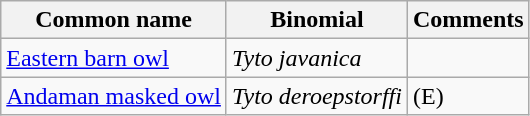<table class="wikitable">
<tr>
<th>Common name</th>
<th>Binomial</th>
<th>Comments</th>
</tr>
<tr>
<td><a href='#'>Eastern barn owl</a></td>
<td><em>Tyto javanica</em></td>
<td></td>
</tr>
<tr>
<td><a href='#'>Andaman masked owl</a></td>
<td><em>Tyto deroepstorffi</em></td>
<td>(E)</td>
</tr>
</table>
